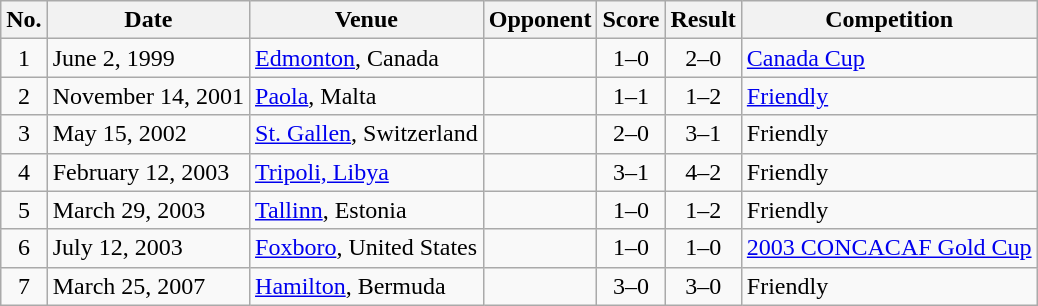<table class="wikitable sortable">
<tr>
<th scope="col">No.</th>
<th scope="col">Date</th>
<th scope="col">Venue</th>
<th scope="col">Opponent</th>
<th scope="col">Score</th>
<th scope="col">Result</th>
<th scope="col">Competition</th>
</tr>
<tr>
<td align="center">1</td>
<td>June 2, 1999</td>
<td><a href='#'>Edmonton</a>, Canada</td>
<td></td>
<td align=center>1–0</td>
<td align=center>2–0</td>
<td><a href='#'>Canada Cup</a></td>
</tr>
<tr>
<td align="center">2</td>
<td>November 14, 2001</td>
<td><a href='#'>Paola</a>, Malta</td>
<td></td>
<td align="center">1–1</td>
<td align="center">1–2</td>
<td><a href='#'>Friendly</a></td>
</tr>
<tr>
<td align="center">3</td>
<td>May 15, 2002</td>
<td><a href='#'>St. Gallen</a>, Switzerland</td>
<td></td>
<td align="center">2–0</td>
<td align="center">3–1</td>
<td>Friendly</td>
</tr>
<tr>
<td align="center">4</td>
<td>February 12, 2003</td>
<td><a href='#'>Tripoli, Libya</a></td>
<td></td>
<td align="center">3–1</td>
<td align="center">4–2</td>
<td>Friendly</td>
</tr>
<tr>
<td align="center">5</td>
<td>March 29, 2003</td>
<td><a href='#'>Tallinn</a>, Estonia</td>
<td></td>
<td align="center">1–0</td>
<td align="center">1–2</td>
<td>Friendly</td>
</tr>
<tr>
<td align="center">6</td>
<td>July 12, 2003</td>
<td><a href='#'>Foxboro</a>, United States</td>
<td></td>
<td align="center">1–0</td>
<td align="center">1–0</td>
<td><a href='#'>2003 CONCACAF Gold Cup</a></td>
</tr>
<tr>
<td align="center">7</td>
<td>March 25, 2007</td>
<td><a href='#'>Hamilton</a>, Bermuda</td>
<td></td>
<td align="center">3–0</td>
<td align="center">3–0</td>
<td>Friendly</td>
</tr>
</table>
